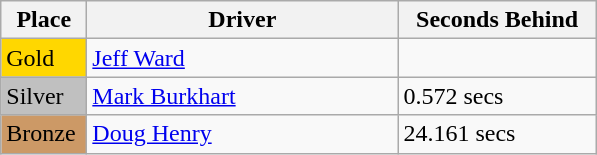<table class="wikitable">
<tr>
<th width="50">Place</th>
<th width="200">Driver</th>
<th width="125">Seconds Behind</th>
</tr>
<tr>
<td style="background:gold;">Gold</td>
<td><a href='#'>Jeff Ward</a></td>
<td></td>
</tr>
<tr>
<td style="background:silver;">Silver</td>
<td><a href='#'>Mark Burkhart</a></td>
<td>0.572 secs</td>
</tr>
<tr>
<td style="background:#CC9966;">Bronze</td>
<td><a href='#'>Doug Henry</a></td>
<td>24.161 secs</td>
</tr>
</table>
